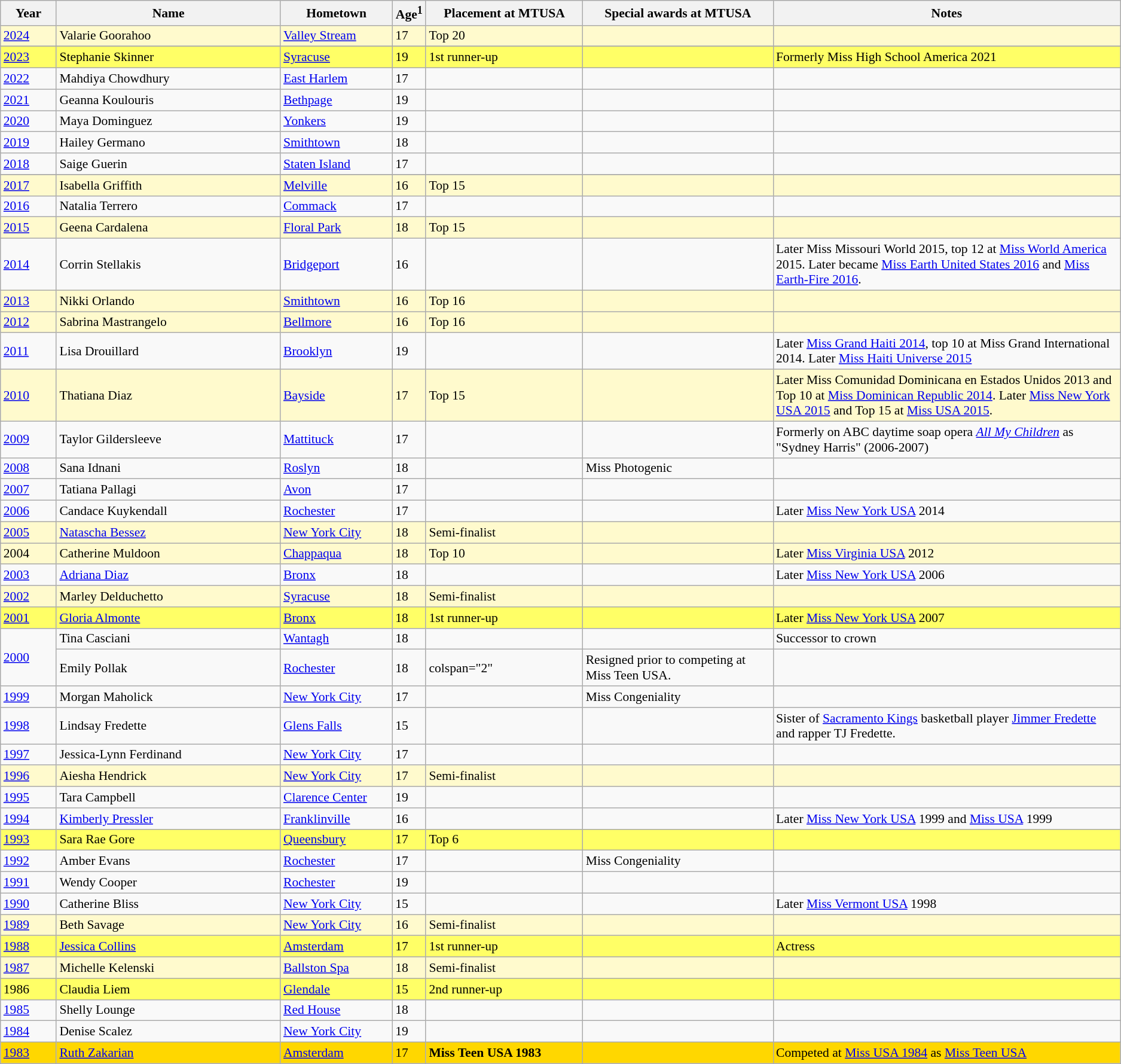<table class="wikitable"style="font-size:90%;">
<tr bgcolor="#efefef">
<th width=5%>Year</th>
<th width=20%>Name</th>
<th width=10%>Hometown</th>
<th width=3%>Age<sup>1</sup></th>
<th width=14%>Placement at MTUSA</th>
<th width=17%>Special awards at MTUSA</th>
<th width=31%>Notes</th>
</tr>
<tr style="background-color:#FFFACD;">
<td><a href='#'>2024</a></td>
<td>Valarie Goorahoo</td>
<td><a href='#'>Valley Stream</a></td>
<td>17</td>
<td>Top 20</td>
<td></td>
<td></td>
</tr>
<tr>
</tr>
<tr style="background-color:#FFFF66;">
<td><a href='#'>2023</a></td>
<td>Stephanie Skinner</td>
<td><a href='#'>Syracuse</a></td>
<td>19</td>
<td>1st runner-up</td>
<td></td>
<td>Formerly Miss High School America 2021</td>
</tr>
<tr>
<td><a href='#'>2022</a></td>
<td>Mahdiya Chowdhury</td>
<td><a href='#'>East Harlem</a></td>
<td>17</td>
<td></td>
<td></td>
<td></td>
</tr>
<tr>
<td><a href='#'>2021</a></td>
<td>Geanna Koulouris</td>
<td><a href='#'>Bethpage</a></td>
<td>19</td>
<td></td>
<td></td>
<td></td>
</tr>
<tr>
<td><a href='#'>2020</a></td>
<td>Maya Dominguez</td>
<td><a href='#'>Yonkers</a></td>
<td>19</td>
<td></td>
<td></td>
<td></td>
</tr>
<tr>
<td><a href='#'>2019</a></td>
<td>Hailey Germano</td>
<td><a href='#'>Smithtown</a></td>
<td>18</td>
<td></td>
<td></td>
<td></td>
</tr>
<tr>
<td><a href='#'>2018</a></td>
<td>Saige Guerin</td>
<td><a href='#'>Staten Island</a></td>
<td>17</td>
<td></td>
<td></td>
<td></td>
</tr>
<tr>
</tr>
<tr style="background-color:#FFFACD;">
<td><a href='#'>2017</a></td>
<td>Isabella Griffith</td>
<td><a href='#'>Melville</a></td>
<td>16</td>
<td>Top 15</td>
<td></td>
<td></td>
</tr>
<tr>
<td><a href='#'>2016</a></td>
<td>Natalia Terrero</td>
<td><a href='#'>Commack</a></td>
<td>17</td>
<td></td>
<td></td>
<td></td>
</tr>
<tr style="background-color:#FFFACD;">
<td><a href='#'>2015</a></td>
<td>Geena Cardalena</td>
<td><a href='#'>Floral Park</a></td>
<td>18</td>
<td>Top 15</td>
<td></td>
<td></td>
</tr>
<tr>
<td><a href='#'>2014</a></td>
<td>Corrin Stellakis</td>
<td><a href='#'>Bridgeport</a></td>
<td>16</td>
<td></td>
<td></td>
<td>Later Miss Missouri World 2015, top 12 at <a href='#'>Miss World America</a> 2015. Later became <a href='#'>Miss Earth United States 2016</a> and <a href='#'>Miss Earth-Fire 2016</a>.</td>
</tr>
<tr style="background-color:#FFFACD;">
<td><a href='#'>2013</a></td>
<td>Nikki Orlando</td>
<td><a href='#'>Smithtown</a></td>
<td>16</td>
<td>Top 16</td>
<td></td>
<td></td>
</tr>
<tr style="background-color:#FFFACD;">
<td><a href='#'>2012</a></td>
<td>Sabrina Mastrangelo</td>
<td><a href='#'>Bellmore</a></td>
<td>16</td>
<td>Top 16</td>
<td></td>
<td></td>
</tr>
<tr>
<td><a href='#'>2011</a></td>
<td>Lisa Drouillard</td>
<td><a href='#'>Brooklyn</a></td>
<td>19</td>
<td></td>
<td></td>
<td>Later <a href='#'>Miss Grand Haiti 2014</a>, top 10 at Miss Grand International 2014. Later <a href='#'>Miss Haiti Universe 2015</a></td>
</tr>
<tr style="background-color:#FFFACD;">
<td><a href='#'>2010</a></td>
<td>Thatiana Diaz</td>
<td><a href='#'>Bayside</a></td>
<td>17</td>
<td>Top 15</td>
<td></td>
<td>Later Miss Comunidad Dominicana en Estados Unidos 2013 and Top 10 at <a href='#'>Miss Dominican Republic 2014</a>. Later <a href='#'>Miss New York USA 2015</a> and Top 15 at <a href='#'>Miss USA 2015</a>.</td>
</tr>
<tr>
<td><a href='#'>2009</a></td>
<td>Taylor Gildersleeve</td>
<td><a href='#'>Mattituck</a></td>
<td>17</td>
<td></td>
<td></td>
<td>Formerly on ABC daytime soap opera <em><a href='#'>All My Children</a></em> as "Sydney Harris" (2006-2007)</td>
</tr>
<tr>
<td><a href='#'>2008</a></td>
<td>Sana Idnani</td>
<td><a href='#'>Roslyn</a></td>
<td>18</td>
<td></td>
<td>Miss Photogenic</td>
<td></td>
</tr>
<tr>
<td><a href='#'>2007</a></td>
<td>Tatiana Pallagi</td>
<td><a href='#'>Avon</a></td>
<td>17</td>
<td></td>
<td></td>
<td></td>
</tr>
<tr>
<td><a href='#'>2006</a></td>
<td>Candace Kuykendall</td>
<td><a href='#'>Rochester</a></td>
<td>17</td>
<td></td>
<td></td>
<td>Later <a href='#'>Miss New York USA</a> 2014</td>
</tr>
<tr style="background-color:#FFFACD;">
<td><a href='#'>2005</a></td>
<td><a href='#'>Natascha Bessez</a></td>
<td><a href='#'>New York City</a></td>
<td>18</td>
<td>Semi-finalist</td>
<td></td>
<td></td>
</tr>
<tr style="background-color:#FFFACD;">
<td>2004</td>
<td>Catherine Muldoon</td>
<td><a href='#'>Chappaqua</a></td>
<td>18</td>
<td>Top 10</td>
<td></td>
<td>Later <a href='#'>Miss Virginia USA</a> 2012</td>
</tr>
<tr>
<td><a href='#'>2003</a></td>
<td><a href='#'>Adriana Diaz</a></td>
<td><a href='#'>Bronx</a></td>
<td>18</td>
<td></td>
<td></td>
<td>Later <a href='#'>Miss New York USA</a> 2006</td>
</tr>
<tr style="background-color:#FFFACD;">
<td><a href='#'>2002</a></td>
<td>Marley Delduchetto</td>
<td><a href='#'>Syracuse</a></td>
<td>18</td>
<td>Semi-finalist</td>
<td></td>
<td></td>
</tr>
<tr style="background-color:#FFFF66;">
<td><a href='#'>2001</a></td>
<td><a href='#'>Gloria Almonte</a></td>
<td><a href='#'>Bronx</a></td>
<td>18</td>
<td>1st runner-up</td>
<td></td>
<td>Later <a href='#'>Miss New York USA</a> 2007</td>
</tr>
<tr>
<td rowspan=2><a href='#'>2000</a></td>
<td>Tina Casciani</td>
<td><a href='#'>Wantagh</a></td>
<td>18</td>
<td></td>
<td></td>
<td>Successor to crown</td>
</tr>
<tr>
<td>Emily Pollak</td>
<td><a href='#'>Rochester</a></td>
<td>18</td>
<td>colspan="2" </td>
<td>Resigned prior to competing at Miss Teen USA.</td>
</tr>
<tr>
<td><a href='#'>1999</a></td>
<td>Morgan Maholick</td>
<td><a href='#'>New York City</a></td>
<td>17</td>
<td></td>
<td>Miss Congeniality</td>
<td></td>
</tr>
<tr>
<td><a href='#'>1998</a></td>
<td>Lindsay Fredette</td>
<td><a href='#'>Glens Falls</a></td>
<td>15</td>
<td></td>
<td></td>
<td>Sister of <a href='#'>Sacramento Kings</a> basketball player <a href='#'>Jimmer Fredette</a> and rapper TJ Fredette.</td>
</tr>
<tr>
<td><a href='#'>1997</a></td>
<td>Jessica-Lynn Ferdinand</td>
<td><a href='#'>New York City</a></td>
<td>17</td>
<td></td>
<td></td>
<td></td>
</tr>
<tr style="background-color:#FFFACD;">
<td><a href='#'>1996</a></td>
<td>Aiesha Hendrick</td>
<td><a href='#'>New York City</a></td>
<td>17</td>
<td>Semi-finalist</td>
<td></td>
<td></td>
</tr>
<tr>
<td><a href='#'>1995</a></td>
<td>Tara Campbell</td>
<td><a href='#'>Clarence Center</a></td>
<td>19</td>
<td></td>
<td></td>
<td></td>
</tr>
<tr>
<td><a href='#'>1994</a></td>
<td><a href='#'>Kimberly Pressler</a></td>
<td><a href='#'>Franklinville</a></td>
<td>16</td>
<td></td>
<td></td>
<td>Later <a href='#'>Miss New York USA</a> 1999 and <a href='#'>Miss USA</a> 1999</td>
</tr>
<tr style="background-color:#FFFF66;">
<td><a href='#'>1993</a></td>
<td>Sara Rae Gore</td>
<td><a href='#'>Queensbury</a></td>
<td>17</td>
<td>Top 6</td>
<td></td>
<td></td>
</tr>
<tr>
<td><a href='#'>1992</a></td>
<td>Amber Evans</td>
<td><a href='#'>Rochester</a></td>
<td>17</td>
<td></td>
<td>Miss Congeniality</td>
<td></td>
</tr>
<tr>
<td><a href='#'>1991</a></td>
<td>Wendy Cooper</td>
<td><a href='#'>Rochester</a></td>
<td>19</td>
<td></td>
<td></td>
<td></td>
</tr>
<tr>
<td><a href='#'>1990</a></td>
<td>Catherine Bliss</td>
<td><a href='#'>New York City</a></td>
<td>15</td>
<td></td>
<td></td>
<td>Later <a href='#'>Miss Vermont USA</a> 1998</td>
</tr>
<tr style="background-color:#FFFACD;">
<td><a href='#'>1989</a></td>
<td>Beth Savage</td>
<td><a href='#'>New York City</a></td>
<td>16</td>
<td>Semi-finalist</td>
<td></td>
<td></td>
</tr>
<tr style="background-color:#FFFF66;">
<td><a href='#'>1988</a></td>
<td><a href='#'>Jessica Collins</a></td>
<td><a href='#'>Amsterdam</a></td>
<td>17</td>
<td>1st runner-up</td>
<td></td>
<td>Actress</td>
</tr>
<tr style="background-color:#FFFACD;">
<td><a href='#'>1987</a></td>
<td>Michelle Kelenski</td>
<td><a href='#'>Ballston Spa</a></td>
<td>18</td>
<td>Semi-finalist</td>
<td></td>
<td></td>
</tr>
<tr style="background-color:#FFFF66;">
<td>1986</td>
<td>Claudia Liem</td>
<td><a href='#'>Glendale</a></td>
<td>15</td>
<td>2nd runner-up</td>
<td></td>
<td></td>
</tr>
<tr>
<td><a href='#'>1985</a></td>
<td>Shelly Lounge</td>
<td><a href='#'>Red House</a></td>
<td>18</td>
<td></td>
<td></td>
<td></td>
</tr>
<tr>
<td><a href='#'>1984</a></td>
<td>Denise Scalez</td>
<td><a href='#'>New York City</a></td>
<td>19</td>
<td></td>
<td></td>
<td></td>
</tr>
<tr style="background-color:GOLD;">
<td><a href='#'>1983</a></td>
<td><a href='#'>Ruth Zakarian</a></td>
<td><a href='#'>Amsterdam</a></td>
<td>17</td>
<td><strong>Miss Teen USA 1983</strong></td>
<td></td>
<td>Competed at <a href='#'>Miss USA 1984</a> as <a href='#'>Miss Teen USA</a></td>
</tr>
</table>
